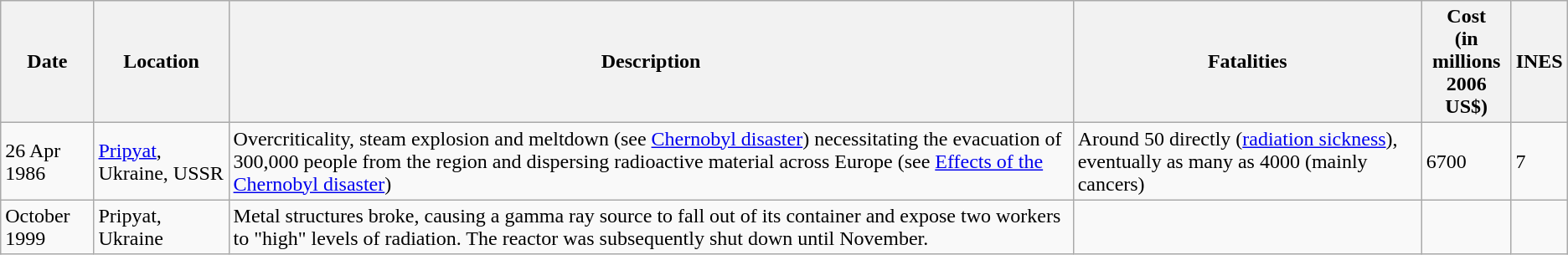<table class="wikitable sortable">
<tr>
<th>Date</th>
<th>Location</th>
<th>Description</th>
<th>Fatalities</th>
<th>Cost <br> (in millions <br> 2006 US$)</th>
<th>INES</th>
</tr>
<tr>
<td>26 Apr 1986</td>
<td><a href='#'>Pripyat</a>, Ukraine, USSR</td>
<td>Overcriticality, steam explosion and meltdown (see <a href='#'>Chernobyl disaster</a>) necessitating the evacuation of 300,000 people from the region and dispersing radioactive material across Europe (see <a href='#'>Effects of the Chernobyl disaster</a>)</td>
<td>Around 50 directly (<a href='#'>radiation sickness</a>), eventually as many as 4000 (mainly cancers)</td>
<td>6700</td>
<td>7</td>
</tr>
<tr>
<td>October 1999</td>
<td>Pripyat, Ukraine</td>
<td>Metal structures broke, causing a gamma ray source to fall out of its container and expose two workers to "high" levels of radiation. The reactor was subsequently shut down until November.</td>
<td></td>
<td></td>
<td></td>
</tr>
</table>
